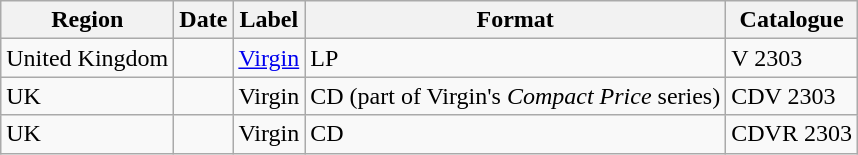<table class="wikitable">
<tr>
<th>Region</th>
<th>Date</th>
<th>Label</th>
<th>Format</th>
<th>Catalogue</th>
</tr>
<tr>
<td>United Kingdom</td>
<td></td>
<td><a href='#'>Virgin</a></td>
<td>LP</td>
<td>V 2303</td>
</tr>
<tr>
<td>UK</td>
<td></td>
<td>Virgin</td>
<td>CD (part of Virgin's <em>Compact Price</em> series)</td>
<td>CDV 2303</td>
</tr>
<tr>
<td>UK</td>
<td></td>
<td>Virgin</td>
<td>CD</td>
<td>CDVR 2303</td>
</tr>
</table>
